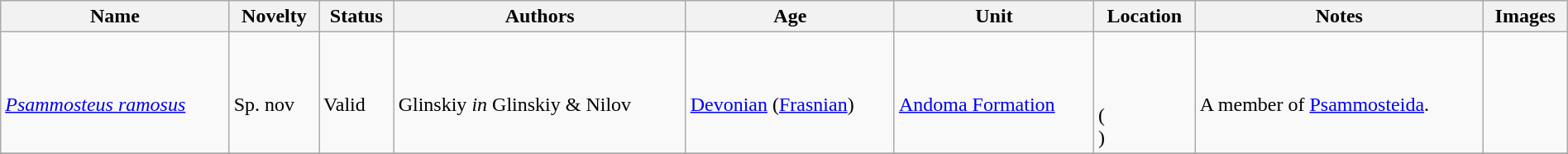<table class="wikitable sortable" align="center" width="100%">
<tr>
<th>Name</th>
<th>Novelty</th>
<th>Status</th>
<th>Authors</th>
<th>Age</th>
<th>Unit</th>
<th>Location</th>
<th>Notes</th>
<th>Images</th>
</tr>
<tr>
<td><br><em><a href='#'>Psammosteus ramosus</a></em></td>
<td><br>Sp. nov</td>
<td><br>Valid</td>
<td><br>Glinskiy <em>in</em> Glinskiy & Nilov</td>
<td><br><a href='#'>Devonian</a> (<a href='#'>Frasnian</a>)</td>
<td><br><a href='#'>Andoma Formation</a></td>
<td><br><br>
<br>
(<br>
)</td>
<td><br>A member of <a href='#'>Psammosteida</a>.</td>
<td></td>
</tr>
<tr>
</tr>
</table>
